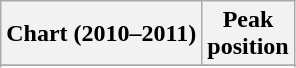<table class="wikitable sortable">
<tr>
<th>Chart (2010–2011)</th>
<th>Peak<br>position</th>
</tr>
<tr>
</tr>
<tr>
</tr>
<tr>
</tr>
<tr>
</tr>
<tr>
</tr>
<tr>
</tr>
</table>
